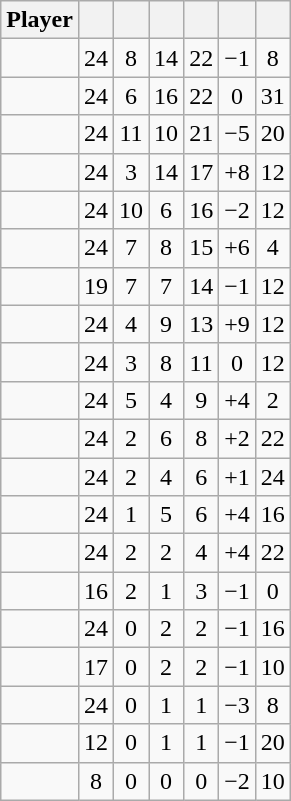<table class="wikitable sortable" style="text-align:center;">
<tr>
<th>Player</th>
<th></th>
<th></th>
<th></th>
<th></th>
<th data-sort-type="number"></th>
<th></th>
</tr>
<tr>
<td></td>
<td>24</td>
<td>8</td>
<td>14</td>
<td>22</td>
<td>−1</td>
<td>8</td>
</tr>
<tr>
<td></td>
<td>24</td>
<td>6</td>
<td>16</td>
<td>22</td>
<td>0</td>
<td>31</td>
</tr>
<tr>
<td></td>
<td>24</td>
<td>11</td>
<td>10</td>
<td>21</td>
<td>−5</td>
<td>20</td>
</tr>
<tr>
<td></td>
<td>24</td>
<td>3</td>
<td>14</td>
<td>17</td>
<td>+8</td>
<td>12</td>
</tr>
<tr>
<td></td>
<td>24</td>
<td>10</td>
<td>6</td>
<td>16</td>
<td>−2</td>
<td>12</td>
</tr>
<tr>
<td></td>
<td>24</td>
<td>7</td>
<td>8</td>
<td>15</td>
<td>+6</td>
<td>4</td>
</tr>
<tr>
<td></td>
<td>19</td>
<td>7</td>
<td>7</td>
<td>14</td>
<td>−1</td>
<td>12</td>
</tr>
<tr>
<td></td>
<td>24</td>
<td>4</td>
<td>9</td>
<td>13</td>
<td>+9</td>
<td>12</td>
</tr>
<tr>
<td></td>
<td>24</td>
<td>3</td>
<td>8</td>
<td>11</td>
<td>0</td>
<td>12</td>
</tr>
<tr>
<td></td>
<td>24</td>
<td>5</td>
<td>4</td>
<td>9</td>
<td>+4</td>
<td>2</td>
</tr>
<tr>
<td></td>
<td>24</td>
<td>2</td>
<td>6</td>
<td>8</td>
<td>+2</td>
<td>22</td>
</tr>
<tr>
<td></td>
<td>24</td>
<td>2</td>
<td>4</td>
<td>6</td>
<td>+1</td>
<td>24</td>
</tr>
<tr>
<td></td>
<td>24</td>
<td>1</td>
<td>5</td>
<td>6</td>
<td>+4</td>
<td>16</td>
</tr>
<tr>
<td></td>
<td>24</td>
<td>2</td>
<td>2</td>
<td>4</td>
<td>+4</td>
<td>22</td>
</tr>
<tr>
<td></td>
<td>16</td>
<td>2</td>
<td>1</td>
<td>3</td>
<td>−1</td>
<td>0</td>
</tr>
<tr>
<td></td>
<td>24</td>
<td>0</td>
<td>2</td>
<td>2</td>
<td>−1</td>
<td>16</td>
</tr>
<tr>
<td></td>
<td>17</td>
<td>0</td>
<td>2</td>
<td>2</td>
<td>−1</td>
<td>10</td>
</tr>
<tr>
<td></td>
<td>24</td>
<td>0</td>
<td>1</td>
<td>1</td>
<td>−3</td>
<td>8</td>
</tr>
<tr>
<td></td>
<td>12</td>
<td>0</td>
<td>1</td>
<td>1</td>
<td>−1</td>
<td>20</td>
</tr>
<tr>
<td></td>
<td>8</td>
<td>0</td>
<td>0</td>
<td>0</td>
<td>−2</td>
<td>10</td>
</tr>
</table>
